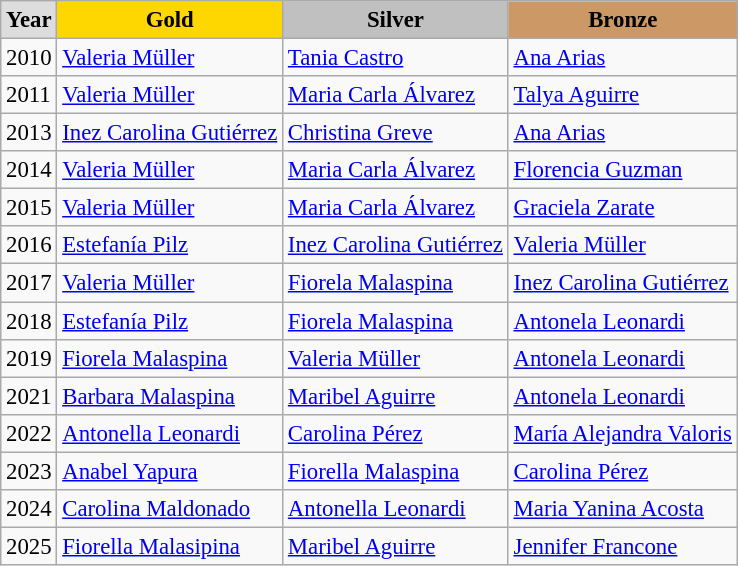<table class="wikitable sortable alternance" style="font-size:95%">
<tr>
<td style="background:#DDDDDD; font-weight:bold; text-align:center;">Year</td>
<td style="background:gold; font-weight:bold; text-align:center;">Gold</td>
<td style="background:silver; font-weight:bold; text-align:center;">Silver</td>
<td style="background:#cc9966; font-weight:bold; text-align:center;">Bronze</td>
</tr>
<tr>
<td>2010</td>
<td><a href='#'>Valeria Müller</a></td>
<td><a href='#'>Tania Castro</a></td>
<td><a href='#'>Ana Arias</a></td>
</tr>
<tr>
<td>2011</td>
<td><a href='#'>Valeria Müller</a></td>
<td><a href='#'>Maria Carla Álvarez</a></td>
<td><a href='#'>Talya Aguirre</a></td>
</tr>
<tr>
<td>2013</td>
<td><a href='#'>Inez Carolina Gutiérrez</a></td>
<td><a href='#'>Christina Greve</a></td>
<td><a href='#'>Ana Arias</a></td>
</tr>
<tr>
<td>2014</td>
<td><a href='#'>Valeria Müller</a></td>
<td><a href='#'>Maria Carla Álvarez</a></td>
<td><a href='#'>Florencia Guzman</a></td>
</tr>
<tr>
<td>2015</td>
<td><a href='#'>Valeria Müller</a></td>
<td><a href='#'>Maria Carla Álvarez</a></td>
<td><a href='#'>Graciela Zarate</a></td>
</tr>
<tr>
<td>2016</td>
<td><a href='#'>Estefanía Pilz</a></td>
<td><a href='#'>Inez Carolina Gutiérrez</a></td>
<td><a href='#'>Valeria Müller</a></td>
</tr>
<tr>
<td>2017</td>
<td><a href='#'>Valeria Müller</a></td>
<td><a href='#'>Fiorela Malaspina</a></td>
<td><a href='#'>Inez Carolina Gutiérrez</a></td>
</tr>
<tr>
<td>2018</td>
<td><a href='#'>Estefanía Pilz</a></td>
<td><a href='#'>Fiorela Malaspina</a></td>
<td><a href='#'>Antonela Leonardi</a></td>
</tr>
<tr>
<td>2019</td>
<td><a href='#'>Fiorela Malaspina</a></td>
<td><a href='#'>Valeria Müller</a></td>
<td><a href='#'>Antonela Leonardi</a></td>
</tr>
<tr>
<td>2021</td>
<td><a href='#'>Barbara Malaspina</a></td>
<td><a href='#'>Maribel Aguirre</a></td>
<td><a href='#'>Antonela Leonardi</a></td>
</tr>
<tr>
<td>2022</td>
<td><a href='#'>Antonella Leonardi</a></td>
<td><a href='#'>Carolina Pérez</a></td>
<td><a href='#'>María Alejandra Valoris</a></td>
</tr>
<tr>
<td>2023</td>
<td><a href='#'>Anabel Yapura</a></td>
<td><a href='#'>Fiorella Malaspina</a></td>
<td><a href='#'>Carolina Pérez</a></td>
</tr>
<tr>
<td>2024</td>
<td><a href='#'>Carolina Maldonado</a></td>
<td><a href='#'>Antonella Leonardi</a></td>
<td><a href='#'>Maria Yanina Acosta</a></td>
</tr>
<tr>
<td>2025</td>
<td><a href='#'>Fiorella Malasipina</a></td>
<td><a href='#'>Maribel Aguirre</a></td>
<td><a href='#'>Jennifer Francone</a></td>
</tr>
</table>
